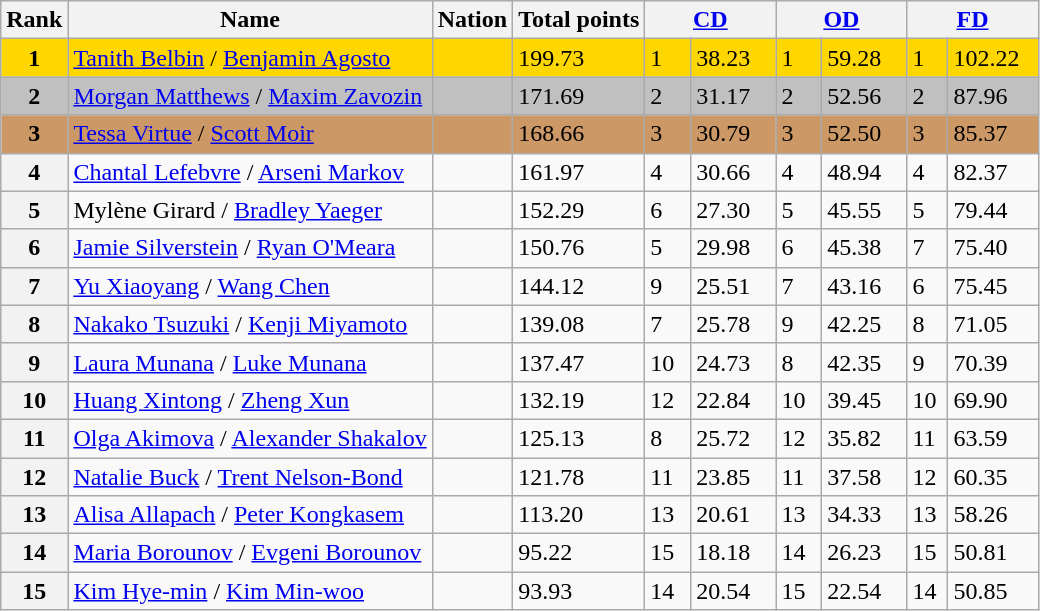<table class="wikitable">
<tr>
<th>Rank</th>
<th>Name</th>
<th>Nation</th>
<th>Total points</th>
<th colspan="2" width="80px"><a href='#'>CD</a></th>
<th colspan="2" width="80px"><a href='#'>OD</a></th>
<th colspan="2" width="80px"><a href='#'>FD</a></th>
</tr>
<tr bgcolor="gold">
<td align="center"><strong>1</strong></td>
<td><a href='#'>Tanith Belbin</a> / <a href='#'>Benjamin Agosto</a></td>
<td></td>
<td>199.73</td>
<td>1</td>
<td>38.23</td>
<td>1</td>
<td>59.28</td>
<td>1</td>
<td>102.22</td>
</tr>
<tr bgcolor="silver">
<td align="center"><strong>2</strong></td>
<td><a href='#'>Morgan Matthews</a> / <a href='#'>Maxim Zavozin</a></td>
<td></td>
<td>171.69</td>
<td>2</td>
<td>31.17</td>
<td>2</td>
<td>52.56</td>
<td>2</td>
<td>87.96</td>
</tr>
<tr bgcolor="cc9966">
<td align="center"><strong>3</strong></td>
<td><a href='#'>Tessa Virtue</a> / <a href='#'>Scott Moir</a></td>
<td></td>
<td>168.66</td>
<td>3</td>
<td>30.79</td>
<td>3</td>
<td>52.50</td>
<td>3</td>
<td>85.37</td>
</tr>
<tr>
<th>4</th>
<td><a href='#'>Chantal Lefebvre</a> / <a href='#'>Arseni Markov</a></td>
<td></td>
<td>161.97</td>
<td>4</td>
<td>30.66</td>
<td>4</td>
<td>48.94</td>
<td>4</td>
<td>82.37</td>
</tr>
<tr>
<th>5</th>
<td>Mylène Girard / <a href='#'>Bradley Yaeger</a></td>
<td></td>
<td>152.29</td>
<td>6</td>
<td>27.30</td>
<td>5</td>
<td>45.55</td>
<td>5</td>
<td>79.44</td>
</tr>
<tr>
<th>6</th>
<td><a href='#'>Jamie Silverstein</a> / <a href='#'>Ryan O'Meara</a></td>
<td></td>
<td>150.76</td>
<td>5</td>
<td>29.98</td>
<td>6</td>
<td>45.38</td>
<td>7</td>
<td>75.40</td>
</tr>
<tr>
<th>7</th>
<td><a href='#'>Yu Xiaoyang</a> / <a href='#'>Wang Chen</a></td>
<td></td>
<td>144.12</td>
<td>9</td>
<td>25.51</td>
<td>7</td>
<td>43.16</td>
<td>6</td>
<td>75.45</td>
</tr>
<tr>
<th>8</th>
<td><a href='#'>Nakako Tsuzuki</a> / <a href='#'>Kenji Miyamoto</a></td>
<td></td>
<td>139.08</td>
<td>7</td>
<td>25.78</td>
<td>9</td>
<td>42.25</td>
<td>8</td>
<td>71.05</td>
</tr>
<tr>
<th>9</th>
<td><a href='#'>Laura Munana</a> / <a href='#'>Luke Munana</a></td>
<td></td>
<td>137.47</td>
<td>10</td>
<td>24.73</td>
<td>8</td>
<td>42.35</td>
<td>9</td>
<td>70.39</td>
</tr>
<tr>
<th>10</th>
<td><a href='#'>Huang Xintong</a> / <a href='#'>Zheng Xun</a></td>
<td></td>
<td>132.19</td>
<td>12</td>
<td>22.84</td>
<td>10</td>
<td>39.45</td>
<td>10</td>
<td>69.90</td>
</tr>
<tr>
<th>11</th>
<td><a href='#'>Olga Akimova</a> / <a href='#'>Alexander Shakalov</a></td>
<td></td>
<td>125.13</td>
<td>8</td>
<td>25.72</td>
<td>12</td>
<td>35.82</td>
<td>11</td>
<td>63.59</td>
</tr>
<tr>
<th>12</th>
<td><a href='#'>Natalie Buck</a> / <a href='#'>Trent Nelson-Bond</a></td>
<td></td>
<td>121.78</td>
<td>11</td>
<td>23.85</td>
<td>11</td>
<td>37.58</td>
<td>12</td>
<td>60.35</td>
</tr>
<tr>
<th>13</th>
<td><a href='#'>Alisa Allapach</a> / <a href='#'>Peter Kongkasem</a></td>
<td></td>
<td>113.20</td>
<td>13</td>
<td>20.61</td>
<td>13</td>
<td>34.33</td>
<td>13</td>
<td>58.26</td>
</tr>
<tr>
<th>14</th>
<td><a href='#'>Maria Borounov</a> / <a href='#'>Evgeni Borounov</a></td>
<td></td>
<td>95.22</td>
<td>15</td>
<td>18.18</td>
<td>14</td>
<td>26.23</td>
<td>15</td>
<td>50.81</td>
</tr>
<tr>
<th>15</th>
<td><a href='#'>Kim Hye-min</a> / <a href='#'>Kim Min-woo</a></td>
<td></td>
<td>93.93</td>
<td>14</td>
<td>20.54</td>
<td>15</td>
<td>22.54</td>
<td>14</td>
<td>50.85</td>
</tr>
</table>
